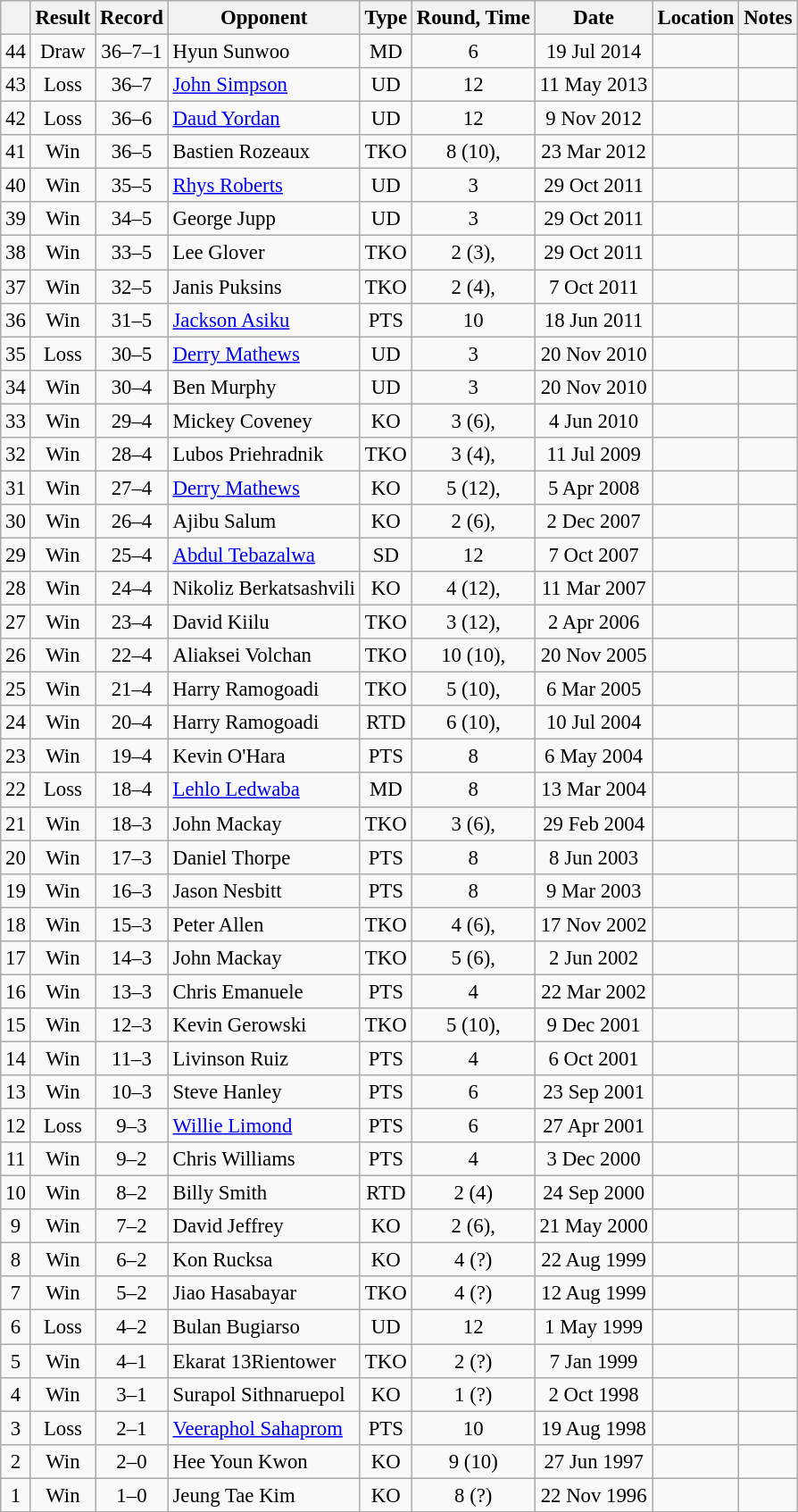<table class="wikitable" style="text-align:center; font-size:95%">
<tr>
<th></th>
<th>Result</th>
<th>Record</th>
<th>Opponent</th>
<th>Type</th>
<th>Round, Time</th>
<th>Date</th>
<th>Location</th>
<th>Notes</th>
</tr>
<tr>
<td>44</td>
<td>Draw</td>
<td>36–7–1</td>
<td align=left>Hyun Sunwoo</td>
<td>MD</td>
<td>6</td>
<td>19 Jul 2014</td>
<td align=left></td>
<td></td>
</tr>
<tr>
<td>43</td>
<td>Loss</td>
<td>36–7</td>
<td align=left><a href='#'>John Simpson</a></td>
<td>UD</td>
<td>12</td>
<td>11 May 2013</td>
<td align=left></td>
<td align=left></td>
</tr>
<tr>
<td>42</td>
<td>Loss</td>
<td>36–6</td>
<td align=left><a href='#'>Daud Yordan</a></td>
<td>UD</td>
<td>12</td>
<td>9 Nov 2012</td>
<td align=left></td>
<td align=left></td>
</tr>
<tr>
<td>41</td>
<td>Win</td>
<td>36–5</td>
<td align=left>Bastien Rozeaux</td>
<td>TKO</td>
<td>8 (10), </td>
<td>23 Mar 2012</td>
<td align=left></td>
<td align=left></td>
</tr>
<tr>
<td>40</td>
<td>Win</td>
<td>35–5</td>
<td align=left><a href='#'>Rhys Roberts</a></td>
<td>UD</td>
<td>3</td>
<td>29 Oct 2011</td>
<td align=left></td>
<td align=left></td>
</tr>
<tr>
<td>39</td>
<td>Win</td>
<td>34–5</td>
<td align=left>George Jupp</td>
<td>UD</td>
<td>3</td>
<td>29 Oct 2011</td>
<td align=left></td>
<td align=left></td>
</tr>
<tr>
<td>38</td>
<td>Win</td>
<td>33–5</td>
<td align=left>Lee Glover</td>
<td>TKO</td>
<td>2 (3), </td>
<td>29 Oct 2011</td>
<td align=left></td>
<td align=left></td>
</tr>
<tr>
<td>37</td>
<td>Win</td>
<td>32–5</td>
<td align=left>Janis Puksins</td>
<td>TKO</td>
<td>2 (4), </td>
<td>7 Oct 2011</td>
<td align=left></td>
<td></td>
</tr>
<tr>
<td>36</td>
<td>Win</td>
<td>31–5</td>
<td align=left><a href='#'>Jackson Asiku</a></td>
<td>PTS</td>
<td>10</td>
<td>18 Jun 2011</td>
<td align=left></td>
<td></td>
</tr>
<tr>
<td>35</td>
<td>Loss</td>
<td>30–5</td>
<td align=left><a href='#'>Derry Mathews</a></td>
<td>UD</td>
<td>3</td>
<td>20 Nov 2010</td>
<td align=left></td>
<td align=left></td>
</tr>
<tr>
<td>34</td>
<td>Win</td>
<td>30–4</td>
<td align=left>Ben Murphy</td>
<td>UD</td>
<td>3</td>
<td>20 Nov 2010</td>
<td align=left></td>
<td align=left></td>
</tr>
<tr>
<td>33</td>
<td>Win</td>
<td>29–4</td>
<td align=left>Mickey Coveney</td>
<td>KO</td>
<td>3 (6), </td>
<td>4 Jun 2010</td>
<td align=left></td>
<td></td>
</tr>
<tr>
<td>32</td>
<td>Win</td>
<td>28–4</td>
<td align=left>Lubos Priehradnik</td>
<td>TKO</td>
<td>3 (4), </td>
<td>11 Jul 2009</td>
<td align=left></td>
<td></td>
</tr>
<tr>
<td>31</td>
<td>Win</td>
<td>27–4</td>
<td align=left><a href='#'>Derry Mathews</a></td>
<td>KO</td>
<td>5 (12), </td>
<td>5 Apr 2008</td>
<td align=left></td>
<td align=left></td>
</tr>
<tr>
<td>30</td>
<td>Win</td>
<td>26–4</td>
<td align=left>Ajibu Salum</td>
<td>KO</td>
<td>2 (6), </td>
<td>2 Dec 2007</td>
<td align=left></td>
<td></td>
</tr>
<tr>
<td>29</td>
<td>Win</td>
<td>25–4</td>
<td align=left><a href='#'>Abdul Tebazalwa</a></td>
<td>SD</td>
<td>12</td>
<td>7 Oct 2007</td>
<td align=left></td>
<td align=left></td>
</tr>
<tr>
<td>28</td>
<td>Win</td>
<td>24–4</td>
<td align=left>Nikoliz Berkatsashvili</td>
<td>KO</td>
<td>4 (12), </td>
<td>11 Mar 2007</td>
<td align=left></td>
<td align=left></td>
</tr>
<tr>
<td>27</td>
<td>Win</td>
<td>23–4</td>
<td align=left>David Kiilu</td>
<td>TKO</td>
<td>3 (12), </td>
<td>2 Apr 2006</td>
<td align=left></td>
<td align=left></td>
</tr>
<tr>
<td>26</td>
<td>Win</td>
<td>22–4</td>
<td align=left>Aliaksei Volchan</td>
<td>TKO</td>
<td>10 (10), </td>
<td>20 Nov 2005</td>
<td align=left></td>
<td align=left></td>
</tr>
<tr>
<td>25</td>
<td>Win</td>
<td>21–4</td>
<td align=left>Harry Ramogoadi</td>
<td>TKO</td>
<td>5 (10), </td>
<td>6 Mar 2005</td>
<td align=left></td>
<td></td>
</tr>
<tr>
<td>24</td>
<td>Win</td>
<td>20–4</td>
<td align=left>Harry Ramogoadi</td>
<td>RTD</td>
<td>6 (10), </td>
<td>10 Jul 2004</td>
<td align=left></td>
<td></td>
</tr>
<tr>
<td>23</td>
<td>Win</td>
<td>19–4</td>
<td align=left>Kevin O'Hara</td>
<td>PTS</td>
<td>8</td>
<td>6 May 2004</td>
<td align=left></td>
<td></td>
</tr>
<tr>
<td>22</td>
<td>Loss</td>
<td>18–4</td>
<td align=left><a href='#'>Lehlo Ledwaba</a></td>
<td>MD</td>
<td>8</td>
<td>13 Mar 2004</td>
<td align=left></td>
<td></td>
</tr>
<tr>
<td>21</td>
<td>Win</td>
<td>18–3</td>
<td align=left>John Mackay</td>
<td>TKO</td>
<td>3 (6), </td>
<td>29 Feb 2004</td>
<td align=left></td>
<td></td>
</tr>
<tr>
<td>20</td>
<td>Win</td>
<td>17–3</td>
<td align=left>Daniel Thorpe</td>
<td>PTS</td>
<td>8</td>
<td>8 Jun 2003</td>
<td align=left></td>
<td></td>
</tr>
<tr>
<td>19</td>
<td>Win</td>
<td>16–3</td>
<td align=left>Jason Nesbitt</td>
<td>PTS</td>
<td>8</td>
<td>9 Mar 2003</td>
<td align=left></td>
<td></td>
</tr>
<tr>
<td>18</td>
<td>Win</td>
<td>15–3</td>
<td align=left>Peter Allen</td>
<td>TKO</td>
<td>4 (6), </td>
<td>17 Nov 2002</td>
<td align=left></td>
<td></td>
</tr>
<tr>
<td>17</td>
<td>Win</td>
<td>14–3</td>
<td align=left>John Mackay</td>
<td>TKO</td>
<td>5 (6), </td>
<td>2 Jun 2002</td>
<td align=left></td>
<td></td>
</tr>
<tr>
<td>16</td>
<td>Win</td>
<td>13–3</td>
<td align=left>Chris Emanuele</td>
<td>PTS</td>
<td>4</td>
<td>22 Mar 2002</td>
<td align=left></td>
<td></td>
</tr>
<tr>
<td>15</td>
<td>Win</td>
<td>12–3</td>
<td align=left>Kevin Gerowski</td>
<td>TKO</td>
<td>5 (10), </td>
<td>9 Dec 2001</td>
<td align=left></td>
<td></td>
</tr>
<tr>
<td>14</td>
<td>Win</td>
<td>11–3</td>
<td align=left>Livinson Ruiz</td>
<td>PTS</td>
<td>4</td>
<td>6 Oct 2001</td>
<td align=left></td>
<td></td>
</tr>
<tr>
<td>13</td>
<td>Win</td>
<td>10–3</td>
<td align=left>Steve Hanley</td>
<td>PTS</td>
<td>6</td>
<td>23 Sep 2001</td>
<td align=left></td>
<td></td>
</tr>
<tr>
<td>12</td>
<td>Loss</td>
<td>9–3</td>
<td align=left><a href='#'>Willie Limond</a></td>
<td>PTS</td>
<td>6</td>
<td>27 Apr 2001</td>
<td align=left></td>
<td></td>
</tr>
<tr>
<td>11</td>
<td>Win</td>
<td>9–2</td>
<td align=left>Chris Williams</td>
<td>PTS</td>
<td>4</td>
<td>3 Dec 2000</td>
<td align=left></td>
<td></td>
</tr>
<tr>
<td>10</td>
<td>Win</td>
<td>8–2</td>
<td align=left>Billy Smith</td>
<td>RTD</td>
<td>2 (4)</td>
<td>24 Sep 2000</td>
<td align=left></td>
<td align=left></td>
</tr>
<tr>
<td>9</td>
<td>Win</td>
<td>7–2</td>
<td align=left>David Jeffrey</td>
<td>KO</td>
<td>2 (6), </td>
<td>21 May 2000</td>
<td align=left></td>
<td></td>
</tr>
<tr>
<td>8</td>
<td>Win</td>
<td>6–2</td>
<td align=left>Kon Rucksa</td>
<td>KO</td>
<td>4 (?)</td>
<td>22 Aug 1999</td>
<td align=left></td>
<td></td>
</tr>
<tr>
<td>7</td>
<td>Win</td>
<td>5–2</td>
<td align=left>Jiao Hasabayar</td>
<td>TKO</td>
<td>4 (?)</td>
<td>12 Aug 1999</td>
<td align=left></td>
<td></td>
</tr>
<tr>
<td>6</td>
<td>Loss</td>
<td>4–2</td>
<td align=left>Bulan Bugiarso</td>
<td>UD</td>
<td>12</td>
<td>1 May 1999</td>
<td align=left></td>
<td align=left></td>
</tr>
<tr>
<td>5</td>
<td>Win</td>
<td>4–1</td>
<td align=left>Ekarat 13Rientower</td>
<td>TKO</td>
<td>2 (?)</td>
<td>7 Jan 1999</td>
<td align=left></td>
<td></td>
</tr>
<tr>
<td>4</td>
<td>Win</td>
<td>3–1</td>
<td align=left>Surapol Sithnaruepol</td>
<td>KO</td>
<td>1 (?)</td>
<td>2 Oct 1998</td>
<td align=left></td>
<td></td>
</tr>
<tr>
<td>3</td>
<td>Loss</td>
<td>2–1</td>
<td align=left><a href='#'>Veeraphol Sahaprom</a></td>
<td>PTS</td>
<td>10</td>
<td>19 Aug 1998</td>
<td align=left></td>
<td></td>
</tr>
<tr>
<td>2</td>
<td>Win</td>
<td>2–0</td>
<td align=left>Hee Youn Kwon</td>
<td>KO</td>
<td>9 (10)</td>
<td>27 Jun 1997</td>
<td align=left></td>
<td></td>
</tr>
<tr>
<td>1</td>
<td>Win</td>
<td>1–0</td>
<td align=left>Jeung Tae Kim</td>
<td>KO</td>
<td>8 (?)</td>
<td>22 Nov 1996</td>
<td align=left></td>
<td></td>
</tr>
</table>
